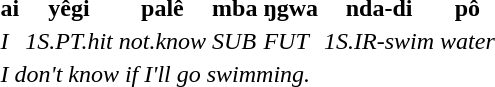<table>
<tr>
<th>ai</th>
<th>yêgi</th>
<th>palê</th>
<th>mba</th>
<th>ŋgwa</th>
<th>nda-di</th>
<th>pô</th>
</tr>
<tr>
<td><em>I</em></td>
<td><em>1S.PT.hit</em></td>
<td><em>not.know</em></td>
<td><em>SUB</em></td>
<td><em>FUT</em></td>
<td><em>1S.IR-swim</em></td>
<td><em>water</em></td>
</tr>
<tr>
<td colspan="7"><em>I don't know if I'll go swimming.</em></td>
</tr>
</table>
